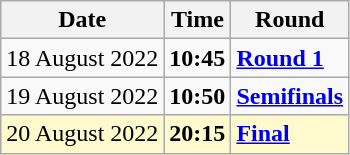<table class="wikitable">
<tr>
<th>Date</th>
<th>Time</th>
<th>Round</th>
</tr>
<tr>
<td>18 August 2022</td>
<td><strong>10:45</strong></td>
<td><strong><a href='#'>Round 1</a></strong></td>
</tr>
<tr>
<td>19 August 2022</td>
<td><strong>10:50</strong></td>
<td><strong><a href='#'>Semifinals</a></strong></td>
</tr>
<tr style=background:lemonchiffon>
<td>20 August 2022</td>
<td><strong>20:15</strong></td>
<td><strong><a href='#'>Final</a></strong></td>
</tr>
</table>
